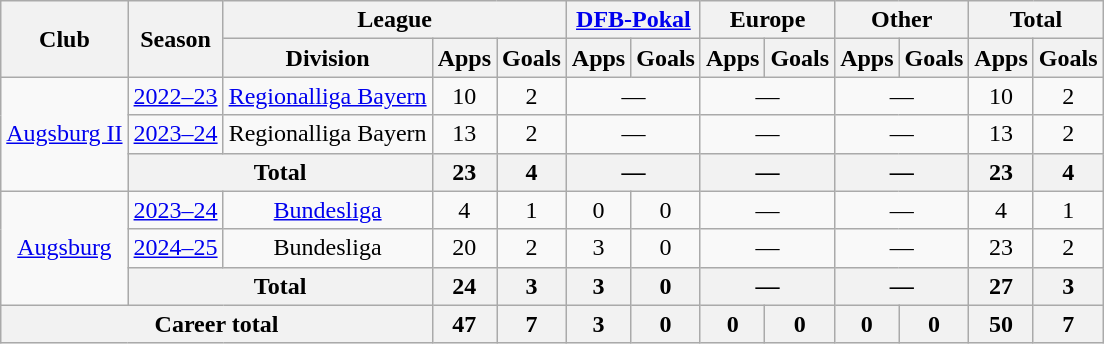<table class="wikitable" style="text-align:center">
<tr>
<th rowspan="2">Club</th>
<th rowspan="2">Season</th>
<th colspan="3">League</th>
<th colspan="2"><a href='#'>DFB-Pokal</a></th>
<th colspan="2">Europe</th>
<th colspan="2">Other</th>
<th colspan="2">Total</th>
</tr>
<tr>
<th>Division</th>
<th>Apps</th>
<th>Goals</th>
<th>Apps</th>
<th>Goals</th>
<th>Apps</th>
<th>Goals</th>
<th>Apps</th>
<th>Goals</th>
<th>Apps</th>
<th>Goals</th>
</tr>
<tr>
<td rowspan="3"><a href='#'>Augsburg II</a></td>
<td><a href='#'>2022–23</a></td>
<td><a href='#'>Regionalliga Bayern</a></td>
<td>10</td>
<td>2</td>
<td colspan="2">—</td>
<td colspan="2">—</td>
<td colspan="2">—</td>
<td>10</td>
<td>2</td>
</tr>
<tr>
<td><a href='#'>2023–24</a></td>
<td>Regionalliga Bayern</td>
<td>13</td>
<td>2</td>
<td colspan="2">—</td>
<td colspan="2">—</td>
<td colspan="2">—</td>
<td>13</td>
<td>2</td>
</tr>
<tr>
<th colspan="2">Total</th>
<th>23</th>
<th>4</th>
<th colspan="2">—</th>
<th colspan="2">—</th>
<th colspan="2">—</th>
<th>23</th>
<th>4</th>
</tr>
<tr>
<td rowspan="3"><a href='#'>Augsburg</a></td>
<td><a href='#'>2023–24</a></td>
<td><a href='#'>Bundesliga</a></td>
<td>4</td>
<td>1</td>
<td>0</td>
<td>0</td>
<td colspan="2">—</td>
<td colspan="2">—</td>
<td>4</td>
<td>1</td>
</tr>
<tr>
<td><a href='#'>2024–25</a></td>
<td>Bundesliga</td>
<td>20</td>
<td>2</td>
<td>3</td>
<td>0</td>
<td colspan="2">—</td>
<td colspan="2">—</td>
<td>23</td>
<td>2</td>
</tr>
<tr>
<th colspan="2">Total</th>
<th>24</th>
<th>3</th>
<th>3</th>
<th>0</th>
<th colspan="2">—</th>
<th colspan="2">—</th>
<th>27</th>
<th>3</th>
</tr>
<tr>
<th colspan="3">Career total</th>
<th>47</th>
<th>7</th>
<th>3</th>
<th>0</th>
<th>0</th>
<th>0</th>
<th>0</th>
<th>0</th>
<th>50</th>
<th>7</th>
</tr>
</table>
